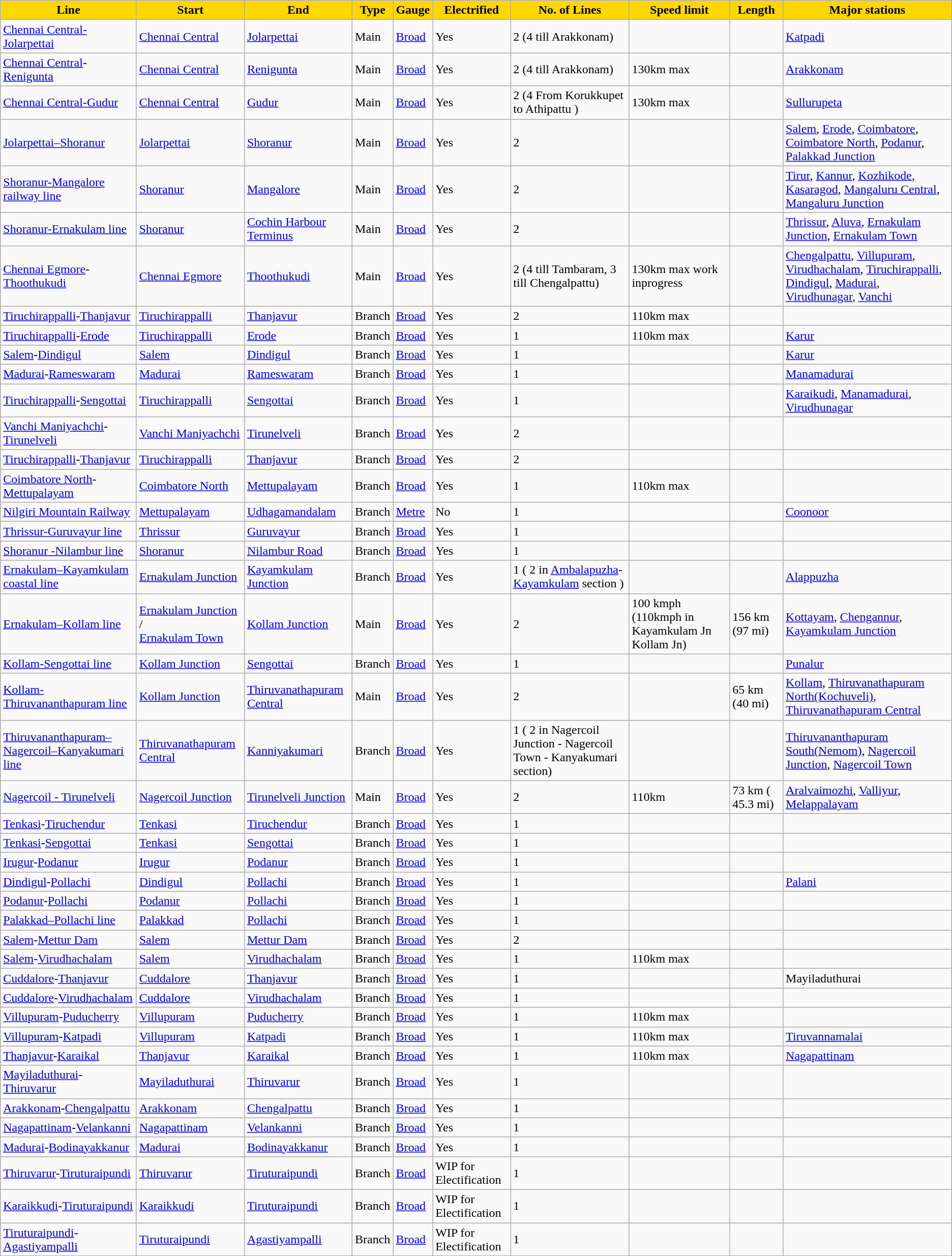<table class="sortable wikitable"style="text-align:left;"style="font-size: 85%">
<tr>
<th ! style="background-color:#FFD700">Line</th>
<th ! style="background-color:#FFD700">Start</th>
<th ! style="background-color:#FFD700">End</th>
<th ! style="background-color:#FFD700">Type</th>
<th ! style="background-color:#FFD700">Gauge</th>
<th ! style="background-color:#FFD700">Electrified</th>
<th ! style="background-color:#FFD700">No. of Lines</th>
<th ! style="background-color:#FFD700">Speed limit</th>
<th ! style="background-color:#FFD700">Length</th>
<th ! style="background-color:#FFD700">Major stations</th>
</tr>
<tr>
<td><a href='#'>Chennai Central-Jolarpettai</a></td>
<td><a href='#'>Chennai Central</a></td>
<td><a href='#'>Jolarpettai</a></td>
<td>Main</td>
<td><a href='#'>Broad</a></td>
<td>Yes</td>
<td>2 (4 till Arakkonam)</td>
<td></td>
<td></td>
<td><a href='#'>Katpadi</a></td>
</tr>
<tr>
<td><a href='#'>Chennai Central</a>-<a href='#'>Renigunta</a></td>
<td><a href='#'>Chennai Central</a></td>
<td><a href='#'>Renigunta</a></td>
<td>Main</td>
<td><a href='#'>Broad</a></td>
<td>Yes</td>
<td>2 (4 till Arakkonam)</td>
<td>130km max</td>
<td></td>
<td><a href='#'>Arakkonam</a></td>
</tr>
<tr>
<td><a href='#'>Chennai Central-Gudur</a></td>
<td><a href='#'>Chennai Central</a></td>
<td><a href='#'>Gudur</a></td>
<td>Main</td>
<td><a href='#'>Broad</a></td>
<td>Yes</td>
<td>2 (4 From Korukkupet to  Athipattu )</td>
<td>130km max</td>
<td></td>
<td><a href='#'>Sullurupeta</a></td>
</tr>
<tr>
<td><a href='#'>Jolarpettai–Shoranur</a></td>
<td><a href='#'>Jolarpettai</a></td>
<td><a href='#'>Shoranur</a></td>
<td>Main</td>
<td><a href='#'>Broad</a></td>
<td>Yes</td>
<td>2</td>
<td></td>
<td></td>
<td><a href='#'>Salem</a>, <a href='#'>Erode</a>, <a href='#'>Coimbatore</a>, <a href='#'>Coimbatore North</a>, <a href='#'>Podanur</a>, <a href='#'>Palakkad Junction</a></td>
</tr>
<tr>
<td><a href='#'>Shoranur-Mangalore railway line</a></td>
<td><a href='#'>Shoranur</a></td>
<td><a href='#'>Mangalore</a></td>
<td>Main</td>
<td><a href='#'>Broad</a></td>
<td>Yes</td>
<td>2</td>
<td></td>
<td></td>
<td><a href='#'>Tirur</a>, <a href='#'>Kannur</a>, <a href='#'>Kozhikode</a>, <a href='#'>Kasaragod</a>, <a href='#'>Mangaluru Central</a>, <a href='#'>Mangaluru Junction</a></td>
</tr>
<tr>
<td><a href='#'>Shoranur-Ernakulam line</a></td>
<td><a href='#'>Shoranur</a></td>
<td><a href='#'>Cochin Harbour Terminus</a></td>
<td>Main</td>
<td><a href='#'>Broad</a></td>
<td>Yes</td>
<td>2</td>
<td></td>
<td></td>
<td><a href='#'>Thrissur</a>, <a href='#'>Aluva</a>, <a href='#'>Ernakulam Junction</a>, <a href='#'>Ernakulam Town</a></td>
</tr>
<tr>
<td><a href='#'>Chennai Egmore</a>-<a href='#'>Thoothukudi</a></td>
<td><a href='#'>Chennai Egmore</a></td>
<td><a href='#'>Thoothukudi</a></td>
<td>Main</td>
<td><a href='#'>Broad</a></td>
<td>Yes</td>
<td>2 (4 till Tambaram, 3 till Chengalpattu)</td>
<td>130km max work inprogress</td>
<td></td>
<td><a href='#'>Chengalpattu</a>, <a href='#'>Villupuram</a>, <a href='#'>Virudhachalam</a>, <a href='#'>Tiruchirappalli</a>, <a href='#'>Dindigul</a>, <a href='#'>Madurai</a>, <a href='#'>Virudhunagar</a>, <a href='#'>Vanchi</a></td>
</tr>
<tr>
<td><a href='#'>Tiruchirappalli</a>-<a href='#'>Thanjavur</a></td>
<td><a href='#'>Tiruchirappalli</a></td>
<td><a href='#'>Thanjavur</a></td>
<td>Branch</td>
<td><a href='#'>Broad</a></td>
<td>Yes</td>
<td>2</td>
<td>110km max</td>
<td></td>
<td></td>
</tr>
<tr>
<td><a href='#'>Tiruchirappalli</a>-<a href='#'>Erode</a></td>
<td><a href='#'>Tiruchirappalli</a></td>
<td><a href='#'>Erode</a></td>
<td>Branch</td>
<td><a href='#'>Broad</a></td>
<td>Yes</td>
<td>1</td>
<td>110km max</td>
<td></td>
<td><a href='#'>Karur</a></td>
</tr>
<tr>
<td><a href='#'>Salem</a>-<a href='#'>Dindigul</a></td>
<td><a href='#'>Salem</a></td>
<td><a href='#'>Dindigul</a></td>
<td>Branch</td>
<td><a href='#'>Broad</a></td>
<td>Yes</td>
<td>1</td>
<td></td>
<td></td>
<td><a href='#'>Karur</a></td>
</tr>
<tr>
<td><a href='#'>Madurai</a>-<a href='#'>Rameswaram</a></td>
<td><a href='#'>Madurai</a></td>
<td><a href='#'>Rameswaram</a></td>
<td>Branch</td>
<td><a href='#'>Broad</a></td>
<td>Yes</td>
<td>1</td>
<td></td>
<td></td>
<td><a href='#'>Manamadurai</a></td>
</tr>
<tr>
<td><a href='#'>Tiruchirappalli</a>-<a href='#'>Sengottai</a></td>
<td><a href='#'>Tiruchirappalli</a></td>
<td><a href='#'>Sengottai</a></td>
<td>Branch</td>
<td><a href='#'>Broad</a></td>
<td>Yes</td>
<td>1</td>
<td></td>
<td></td>
<td><a href='#'>Karaikudi</a>, <a href='#'>Manamadurai</a>, <a href='#'>Virudhunagar</a></td>
</tr>
<tr>
<td><a href='#'>Vanchi Maniyachchi</a>-<a href='#'>Tirunelveli</a></td>
<td><a href='#'>Vanchi Maniyachchi</a></td>
<td><a href='#'>Tirunelveli</a></td>
<td>Branch</td>
<td><a href='#'>Broad</a></td>
<td>Yes</td>
<td>2</td>
<td></td>
<td></td>
<td></td>
</tr>
<tr>
<td><a href='#'>Tiruchirappalli</a>-<a href='#'>Thanjavur</a></td>
<td><a href='#'>Tiruchirappalli</a></td>
<td><a href='#'>Thanjavur</a></td>
<td>Branch</td>
<td><a href='#'>Broad</a></td>
<td>Yes</td>
<td>2</td>
<td></td>
<td></td>
<td></td>
</tr>
<tr>
<td><a href='#'>Coimbatore North</a>-<a href='#'>Mettupalayam</a></td>
<td><a href='#'>Coimbatore North</a></td>
<td><a href='#'>Mettupalayam</a></td>
<td>Branch</td>
<td><a href='#'>Broad</a></td>
<td>Yes</td>
<td>1</td>
<td>110km max</td>
<td></td>
<td></td>
</tr>
<tr>
<td><a href='#'>Nilgiri Mountain Railway</a></td>
<td><a href='#'>Mettupalayam</a></td>
<td><a href='#'>Udhagamandalam</a></td>
<td>Branch</td>
<td><a href='#'>Metre</a></td>
<td>No</td>
<td>1</td>
<td></td>
<td></td>
<td><a href='#'>Coonoor</a></td>
</tr>
<tr>
<td><a href='#'>Thrissur-Guruvayur line</a></td>
<td><a href='#'>Thrissur</a></td>
<td><a href='#'>Guruvayur</a></td>
<td>Branch</td>
<td><a href='#'>Broad</a></td>
<td>Yes</td>
<td>1</td>
<td></td>
<td></td>
<td></td>
</tr>
<tr>
<td><a href='#'>Shoranur -Nilambur line</a></td>
<td><a href='#'>Shoranur</a></td>
<td><a href='#'>Nilambur Road</a></td>
<td>Branch</td>
<td><a href='#'>Broad</a></td>
<td>Yes </td>
<td>1</td>
<td></td>
<td></td>
<td></td>
</tr>
<tr>
<td><a href='#'>Ernakulam–Kayamkulam coastal line</a></td>
<td><a href='#'>Ernakulam Junction</a></td>
<td><a href='#'>Kayamkulam Junction</a></td>
<td>Branch</td>
<td><a href='#'>Broad</a></td>
<td>Yes</td>
<td>1 ( 2 in <a href='#'>Ambalapuzha</a>-<a href='#'>Kayamkulam</a> section )</td>
<td></td>
<td></td>
<td><a href='#'>Alappuzha</a></td>
</tr>
<tr>
<td><a href='#'>Ernakulam–Kollam line</a></td>
<td><a href='#'>Ernakulam Junction</a> / <br><a href='#'>Ernakulam Town</a></td>
<td><a href='#'>Kollam Junction</a></td>
<td>Main</td>
<td><a href='#'>Broad</a></td>
<td>Yes</td>
<td>2</td>
<td>100 kmph (110kmph in Kayamkulam Jn Kollam Jn)</td>
<td>156 km (97 mi)</td>
<td><a href='#'>Kottayam</a>, <a href='#'>Chengannur</a>, <a href='#'>Kayamkulam Junction</a></td>
</tr>
<tr>
<td><a href='#'>Kollam-Sengottai line</a></td>
<td><a href='#'>Kollam Junction</a></td>
<td><a href='#'>Sengottai</a></td>
<td>Branch</td>
<td><a href='#'>Broad</a></td>
<td>Yes</td>
<td>1</td>
<td></td>
<td></td>
<td><a href='#'>Punalur</a></td>
</tr>
<tr>
<td><a href='#'>Kollam-Thiruvananthapuram line</a></td>
<td><a href='#'>Kollam Junction</a></td>
<td><a href='#'>Thiruvanathapuram Central</a></td>
<td>Main</td>
<td><a href='#'>Broad</a></td>
<td>Yes </td>
<td>2</td>
<td></td>
<td>65 km (40 mi)</td>
<td><a href='#'>Kollam</a>, <a href='#'>Thiruvanathapuram North(Kochuveli)</a>, <a href='#'>Thiruvanathapuram Central</a></td>
</tr>
<tr>
<td><a href='#'>Thiruvananthapuram–Nagercoil–Kanyakumari line</a></td>
<td><a href='#'>Thiruvanathapuram Central</a></td>
<td><a href='#'>Kanniyakumari</a></td>
<td>Branch</td>
<td><a href='#'>Broad</a></td>
<td>Yes</td>
<td>1  ( 2 in Nagercoil Junction - Nagercoil Town - Kanyakumari section)</td>
<td></td>
<td></td>
<td><a href='#'>Thiruvananthapuram South(Nemom)</a>, <a href='#'>Nagercoil Junction</a>, <a href='#'>Nagercoil Town</a></td>
</tr>
<tr>
<td><a href='#'>Nagercoil - Tirunelveli</a></td>
<td><a href='#'>Nagercoil Junction</a></td>
<td><a href='#'>Tirunelveli Junction</a></td>
<td>Main</td>
<td><a href='#'>Broad</a></td>
<td>Yes</td>
<td>2</td>
<td>110km<br></td>
<td>73 km ( 45.3 mi)</td>
<td><a href='#'>Aralvaimozhi</a>, <a href='#'>Valliyur</a>, <a href='#'>Melappalayam</a></td>
</tr>
<tr>
<td><a href='#'>Tenkasi</a>-<a href='#'>Tiruchendur</a></td>
<td><a href='#'>Tenkasi</a></td>
<td><a href='#'>Tiruchendur</a></td>
<td>Branch</td>
<td><a href='#'>Broad</a></td>
<td>Yes</td>
<td>1</td>
<td></td>
<td></td>
<td></td>
</tr>
<tr>
<td><a href='#'>Tenkasi</a>-<a href='#'>Sengottai</a></td>
<td><a href='#'>Tenkasi</a></td>
<td><a href='#'>Sengottai</a></td>
<td>Branch</td>
<td><a href='#'>Broad</a></td>
<td>Yes</td>
<td>1</td>
<td></td>
<td></td>
<td></td>
</tr>
<tr>
<td><a href='#'>Irugur</a>-<a href='#'>Podanur</a></td>
<td><a href='#'>Irugur</a></td>
<td><a href='#'>Podanur</a></td>
<td>Branch</td>
<td><a href='#'>Broad</a></td>
<td>Yes</td>
<td>1</td>
<td></td>
<td></td>
<td></td>
</tr>
<tr>
<td><a href='#'>Dindigul</a>-<a href='#'>Pollachi</a></td>
<td><a href='#'>Dindigul</a></td>
<td><a href='#'>Pollachi</a></td>
<td>Branch</td>
<td><a href='#'>Broad</a></td>
<td>Yes</td>
<td>1</td>
<td></td>
<td></td>
<td><a href='#'>Palani</a></td>
</tr>
<tr>
<td><a href='#'>Podanur</a>-<a href='#'>Pollachi</a></td>
<td><a href='#'>Podanur</a></td>
<td><a href='#'>Pollachi</a></td>
<td>Branch</td>
<td><a href='#'>Broad</a></td>
<td>Yes</td>
<td>1</td>
<td></td>
<td></td>
<td></td>
</tr>
<tr>
<td><a href='#'>Palakkad–Pollachi line</a></td>
<td><a href='#'>Palakkad</a></td>
<td><a href='#'>Pollachi</a></td>
<td>Branch</td>
<td><a href='#'>Broad</a></td>
<td>Yes</td>
<td>1</td>
<td></td>
<td></td>
<td></td>
</tr>
<tr>
<td><a href='#'>Salem</a>-<a href='#'>Mettur Dam</a></td>
<td><a href='#'>Salem</a></td>
<td><a href='#'>Mettur Dam</a></td>
<td>Branch</td>
<td><a href='#'>Broad</a></td>
<td>Yes</td>
<td>2</td>
<td></td>
<td></td>
<td></td>
</tr>
<tr>
<td><a href='#'>Salem</a>-<a href='#'>Virudhachalam</a></td>
<td><a href='#'>Salem</a></td>
<td><a href='#'>Virudhachalam</a></td>
<td>Branch</td>
<td><a href='#'>Broad</a></td>
<td>Yes</td>
<td>1</td>
<td>110km max</td>
<td></td>
<td></td>
</tr>
<tr>
<td><a href='#'>Cuddalore</a>-<a href='#'>Thanjavur</a></td>
<td><a href='#'>Cuddalore</a></td>
<td><a href='#'>Thanjavur</a></td>
<td>Branch</td>
<td><a href='#'>Broad</a></td>
<td>Yes</td>
<td>1</td>
<td></td>
<td></td>
<td>Mayiladuthurai</td>
</tr>
<tr>
<td><a href='#'>Cuddalore</a>-<a href='#'>Virudhachalam</a></td>
<td><a href='#'>Cuddalore</a></td>
<td><a href='#'>Virudhachalam</a></td>
<td>Branch</td>
<td><a href='#'>Broad</a></td>
<td>Yes</td>
<td>1</td>
<td></td>
<td></td>
<td></td>
</tr>
<tr>
<td><a href='#'>Villupuram</a>-<a href='#'>Puducherry</a></td>
<td><a href='#'>Villupuram</a></td>
<td><a href='#'>Puducherry</a></td>
<td>Branch</td>
<td><a href='#'>Broad</a></td>
<td>Yes</td>
<td>1</td>
<td>110km max</td>
<td></td>
<td></td>
</tr>
<tr>
<td><a href='#'>Villupuram</a>-<a href='#'>Katpadi</a></td>
<td><a href='#'>Villupuram</a></td>
<td><a href='#'>Katpadi</a></td>
<td>Branch</td>
<td><a href='#'>Broad</a></td>
<td>Yes</td>
<td>1</td>
<td>110km max</td>
<td></td>
<td><a href='#'>Tiruvannamalai</a></td>
</tr>
<tr>
<td><a href='#'>Thanjavur</a>-<a href='#'>Karaikal</a></td>
<td><a href='#'>Thanjavur</a></td>
<td><a href='#'>Karaikal</a></td>
<td>Branch</td>
<td><a href='#'>Broad</a></td>
<td>Yes</td>
<td>1</td>
<td>110km max</td>
<td></td>
<td><a href='#'>Nagapattinam</a></td>
</tr>
<tr>
<td><a href='#'>Mayiladuthurai</a>-<a href='#'>Thiruvarur</a></td>
<td><a href='#'>Mayiladuthurai</a></td>
<td><a href='#'>Thiruvarur</a></td>
<td>Branch</td>
<td><a href='#'>Broad</a></td>
<td>Yes</td>
<td>1</td>
<td></td>
<td></td>
<td></td>
</tr>
<tr>
<td><a href='#'>Arakkonam</a>-<a href='#'>Chengalpattu</a></td>
<td><a href='#'>Arakkonam</a></td>
<td><a href='#'>Chengalpattu</a></td>
<td>Branch</td>
<td><a href='#'>Broad</a></td>
<td>Yes</td>
<td>1</td>
<td></td>
<td></td>
<td></td>
</tr>
<tr>
<td><a href='#'>Nagapattinam</a>-<a href='#'>Velankanni</a></td>
<td><a href='#'>Nagapattinam</a></td>
<td><a href='#'>Velankanni</a></td>
<td>Branch</td>
<td><a href='#'>Broad</a></td>
<td>Yes</td>
<td>1</td>
<td></td>
<td></td>
<td></td>
</tr>
<tr>
<td><a href='#'>Madurai</a>-<a href='#'>Bodinayakkanur</a></td>
<td><a href='#'>Madurai</a></td>
<td><a href='#'>Bodinayakkanur</a></td>
<td>Branch</td>
<td><a href='#'>Broad</a></td>
<td>Yes</td>
<td>1</td>
<td></td>
<td></td>
<td></td>
</tr>
<tr>
<td><a href='#'>Thiruvarur</a>-<a href='#'>Tiruturaipundi</a></td>
<td><a href='#'>Thiruvarur</a></td>
<td><a href='#'>Tiruturaipundi</a></td>
<td>Branch</td>
<td><a href='#'>Broad</a></td>
<td>WIP for Electification</td>
<td>1</td>
<td></td>
<td></td>
<td></td>
</tr>
<tr>
<td><a href='#'>Karaikkudi</a>-<a href='#'>Tiruturaipundi</a></td>
<td><a href='#'>Karaikkudi</a></td>
<td><a href='#'>Tiruturaipundi</a></td>
<td>Branch</td>
<td><a href='#'>Broad</a></td>
<td>WIP for Electification</td>
<td>1</td>
<td></td>
<td></td>
<td></td>
</tr>
<tr>
<td><a href='#'>Tiruturaipundi</a>-<a href='#'>Agastiyampalli</a></td>
<td><a href='#'>Tiruturaipundi</a></td>
<td><a href='#'>Agastiyampalli</a></td>
<td>Branch</td>
<td><a href='#'>Broad</a></td>
<td>WIP for Electification</td>
<td>1</td>
<td></td>
<td></td>
<td></td>
</tr>
<tr>
</tr>
</table>
